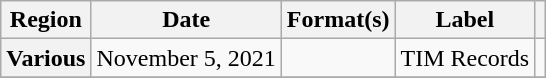<table class="wikitable plainrowheaders">
<tr>
<th scope="col">Region</th>
<th scope="col">Date</th>
<th scope="col">Format(s)</th>
<th scope="col">Label</th>
<th scope="col"></th>
</tr>
<tr>
<th scope="row">Various</th>
<td>November 5, 2021</td>
<td></td>
<td>TIM Records</td>
<td></td>
</tr>
<tr>
</tr>
</table>
